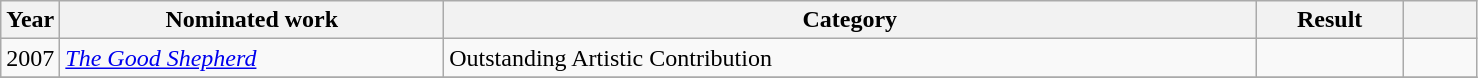<table class=wikitable>
<tr>
<th width=4%>Year</th>
<th width=26%>Nominated work</th>
<th width=55%>Category</th>
<th width=10%>Result</th>
<th width=5%></th>
</tr>
<tr>
<td>2007</td>
<td><a href='#'><em>The Good Shepherd</em></a></td>
<td>Outstanding Artistic Contribution</td>
<td></td>
<td></td>
</tr>
<tr>
</tr>
</table>
